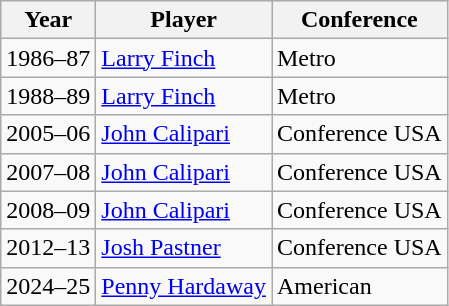<table class="wikitable">
<tr>
<th>Year</th>
<th>Player</th>
<th>Conference</th>
</tr>
<tr>
<td>1986–87</td>
<td><a href='#'>Larry Finch</a></td>
<td>Metro</td>
</tr>
<tr>
<td>1988–89</td>
<td><a href='#'>Larry Finch</a></td>
<td>Metro</td>
</tr>
<tr>
<td>2005–06</td>
<td><a href='#'>John Calipari</a></td>
<td>Conference USA</td>
</tr>
<tr>
<td>2007–08</td>
<td><a href='#'>John Calipari</a></td>
<td>Conference USA</td>
</tr>
<tr>
<td>2008–09</td>
<td><a href='#'>John Calipari</a></td>
<td>Conference USA</td>
</tr>
<tr>
<td>2012–13</td>
<td><a href='#'>Josh Pastner</a></td>
<td>Conference USA</td>
</tr>
<tr>
<td>2024–25</td>
<td><a href='#'>Penny Hardaway</a></td>
<td>American</td>
</tr>
</table>
